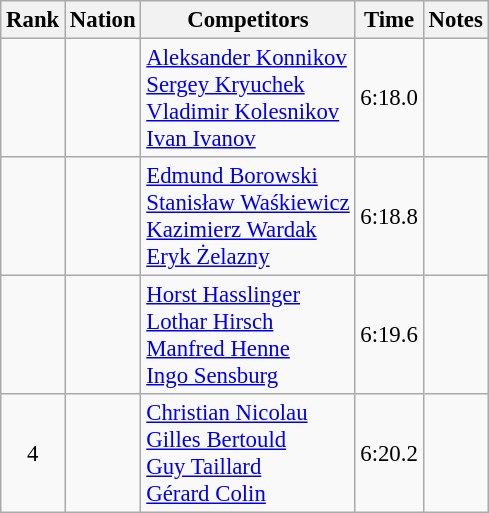<table class="wikitable sortable" style="text-align:center; font-size:95%">
<tr>
<th>Rank</th>
<th>Nation</th>
<th>Competitors</th>
<th>Time</th>
<th>Notes</th>
</tr>
<tr>
<td></td>
<td align=left></td>
<td align=left><a href='#'>Aleksander Konnikov</a><br><a href='#'>Sergey Kryuchek</a><br><a href='#'>Vladimir Kolesnikov</a><br><a href='#'>Ivan Ivanov</a></td>
<td>6:18.0</td>
<td></td>
</tr>
<tr>
<td></td>
<td align=left></td>
<td align=left><a href='#'>Edmund Borowski</a><br><a href='#'>Stanisław Waśkiewicz</a><br><a href='#'>Kazimierz Wardak</a><br><a href='#'>Eryk Żelazny</a></td>
<td>6:18.8</td>
<td></td>
</tr>
<tr>
<td></td>
<td align=left></td>
<td align=left><a href='#'>Horst Hasslinger</a><br><a href='#'>Lothar Hirsch</a><br><a href='#'>Manfred Henne</a><br><a href='#'>Ingo Sensburg</a></td>
<td>6:19.6</td>
<td></td>
</tr>
<tr>
<td>4</td>
<td align=left></td>
<td align=left><a href='#'>Christian Nicolau</a><br><a href='#'>Gilles Bertould</a><br><a href='#'>Guy Taillard</a><br><a href='#'>Gérard Colin</a></td>
<td>6:20.2</td>
<td></td>
</tr>
</table>
